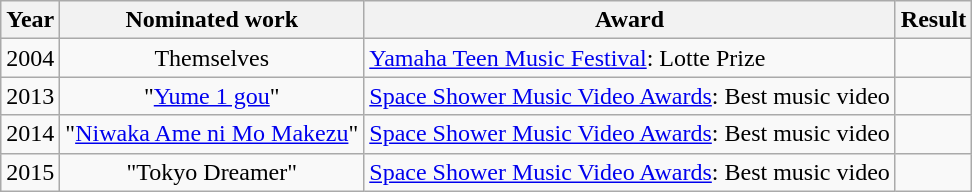<table class="wikitable">
<tr>
<th>Year</th>
<th>Nominated work</th>
<th>Award</th>
<th>Result</th>
</tr>
<tr>
<td>2004</td>
<td style="text-align:center">Themselves</td>
<td><a href='#'>Yamaha Teen Music Festival</a>: Lotte Prize</td>
<td></td>
</tr>
<tr>
<td>2013</td>
<td style="text-align:center">"<a href='#'>Yume 1 gou</a>"</td>
<td><a href='#'>Space Shower Music Video Awards</a>: Best music video</td>
<td></td>
</tr>
<tr>
<td>2014</td>
<td style="text-align:center">"<a href='#'>Niwaka Ame ni Mo Makezu</a>"</td>
<td><a href='#'>Space Shower Music Video Awards</a>: Best music video</td>
<td></td>
</tr>
<tr>
<td>2015</td>
<td style="text-align:center">"Tokyo Dreamer"</td>
<td><a href='#'>Space Shower Music Video Awards</a>: Best music video</td>
<td></td>
</tr>
</table>
